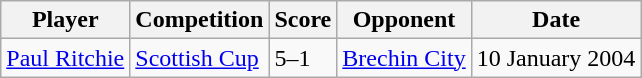<table class="wikitable">
<tr>
<th>Player</th>
<th>Competition</th>
<th>Score</th>
<th>Opponent</th>
<th>Date</th>
</tr>
<tr>
<td> <a href='#'>Paul Ritchie</a></td>
<td><a href='#'>Scottish Cup</a></td>
<td>5–1</td>
<td><a href='#'>Brechin City</a></td>
<td>10 January 2004</td>
</tr>
</table>
